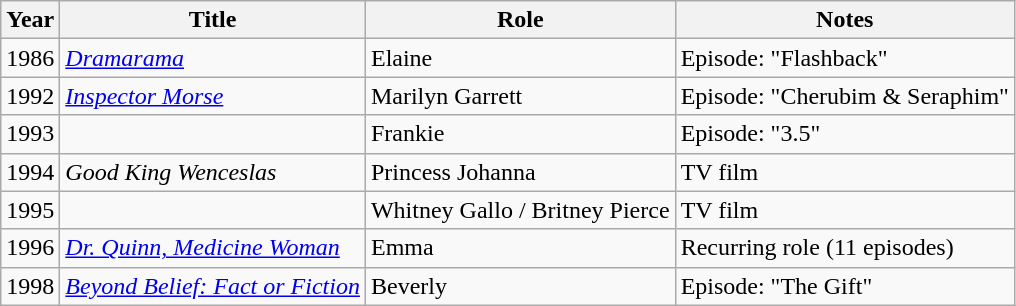<table class="wikitable sortable">
<tr>
<th>Year</th>
<th>Title</th>
<th>Role</th>
<th class="unsortable">Notes</th>
</tr>
<tr>
<td>1986</td>
<td><em><a href='#'>Dramarama</a></em></td>
<td>Elaine</td>
<td>Episode: "Flashback"</td>
</tr>
<tr>
<td>1992</td>
<td><em><a href='#'>Inspector Morse</a></em></td>
<td>Marilyn Garrett</td>
<td>Episode: "Cherubim & Seraphim"</td>
</tr>
<tr>
<td>1993</td>
<td><em></em></td>
<td>Frankie</td>
<td>Episode: "3.5"</td>
</tr>
<tr>
<td>1994</td>
<td><em>Good King Wenceslas</em></td>
<td>Princess Johanna</td>
<td>TV film</td>
</tr>
<tr>
<td>1995</td>
<td><em></em></td>
<td>Whitney Gallo / Britney Pierce</td>
<td>TV film</td>
</tr>
<tr>
<td>1996</td>
<td><em><a href='#'>Dr. Quinn, Medicine Woman</a></em></td>
<td>Emma</td>
<td>Recurring role (11 episodes)</td>
</tr>
<tr>
<td>1998</td>
<td><em><a href='#'>Beyond Belief: Fact or Fiction</a></em></td>
<td>Beverly</td>
<td>Episode: "The Gift"</td>
</tr>
</table>
